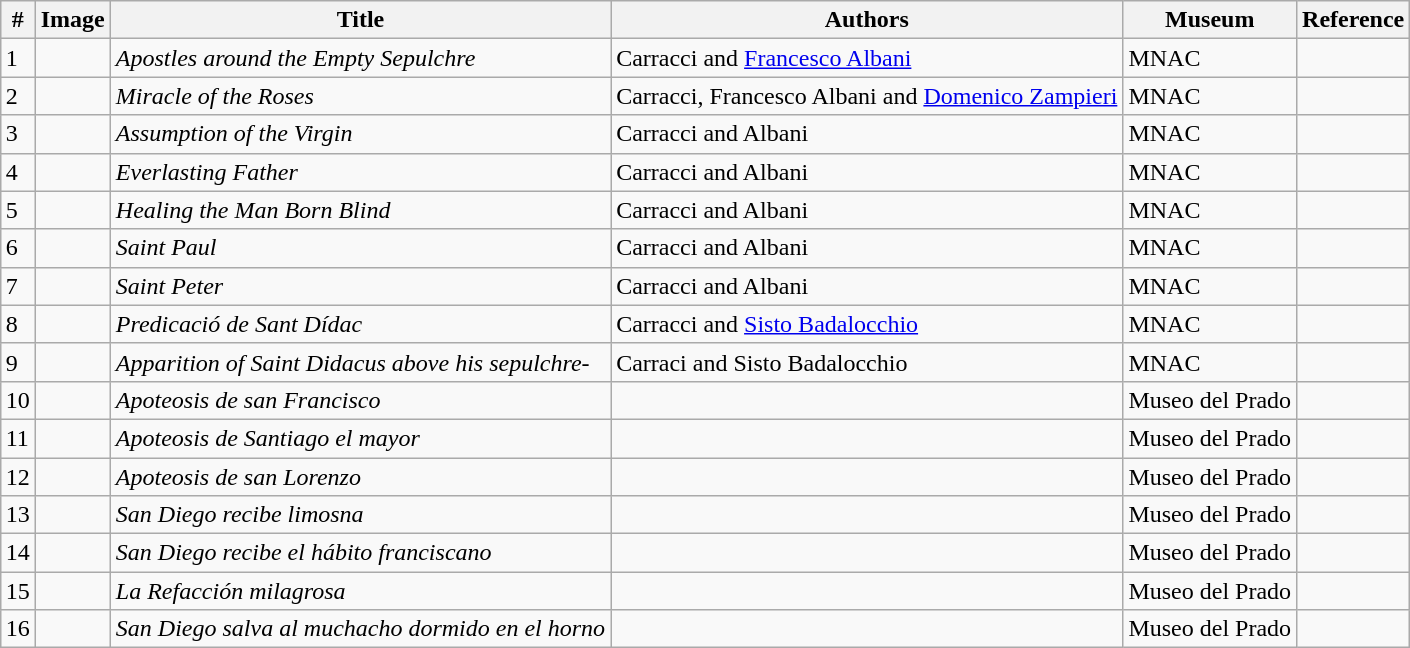<table class="wikitable sortable" border="1" style="margin: 1em auto;">
<tr>
<th scope=col>#</th>
<th scope=col>Image</th>
<th scope=col>Title</th>
<th scope=col>Authors</th>
<th scope=col>Museum</th>
<th scope=col>Reference</th>
</tr>
<tr ---->
<td>1</td>
<td></td>
<td><em>Apostles around the Empty Sepulchre</em></td>
<td>Carracci and <a href='#'>Francesco Albani</a></td>
<td>MNAC</td>
<td></td>
</tr>
<tr>
<td>2</td>
<td></td>
<td><em>Miracle of the Roses</em></td>
<td>Carracci, Francesco Albani and <a href='#'>Domenico Zampieri</a></td>
<td>MNAC</td>
<td></td>
</tr>
<tr>
<td>3</td>
<td></td>
<td><em>Assumption of the Virgin</em></td>
<td>Carracci and Albani</td>
<td>MNAC</td>
<td></td>
</tr>
<tr>
<td>4</td>
<td></td>
<td><em>Everlasting Father</em></td>
<td>Carracci and Albani</td>
<td>MNAC</td>
<td></td>
</tr>
<tr>
<td>5</td>
<td></td>
<td><em> Healing the Man Born Blind</em></td>
<td>Carracci and Albani</td>
<td>MNAC</td>
<td></td>
</tr>
<tr>
<td>6</td>
<td></td>
<td><em>Saint Paul</em></td>
<td>Carracci and Albani</td>
<td>MNAC</td>
<td></td>
</tr>
<tr>
<td>7</td>
<td></td>
<td><em>Saint Peter</em></td>
<td>Carracci and Albani</td>
<td>MNAC</td>
<td></td>
</tr>
<tr>
<td>8</td>
<td></td>
<td><em>Predicació de Sant Dídac</em></td>
<td>Carracci and <a href='#'>Sisto Badalocchio</a></td>
<td>MNAC</td>
<td></td>
</tr>
<tr>
<td>9</td>
<td></td>
<td><em>Apparition of Saint Didacus above his sepulchre-</em></td>
<td>Carraci and Sisto Badalocchio</td>
<td>MNAC</td>
<td></td>
</tr>
<tr>
<td>10</td>
<td></td>
<td><em>Apoteosis de san Francisco</em></td>
<td></td>
<td>Museo del Prado</td>
<td></td>
</tr>
<tr>
<td>11</td>
<td></td>
<td><em>Apoteosis de Santiago el mayor</em></td>
<td></td>
<td>Museo del Prado</td>
<td></td>
</tr>
<tr>
<td>12</td>
<td></td>
<td><em>Apoteosis de san Lorenzo</em></td>
<td></td>
<td>Museo del Prado</td>
<td></td>
</tr>
<tr>
<td>13</td>
<td></td>
<td><em>San Diego recibe limosna</em></td>
<td></td>
<td>Museo del Prado</td>
<td></td>
</tr>
<tr>
<td>14</td>
<td></td>
<td><em>San Diego recibe el hábito franciscano</em></td>
<td></td>
<td>Museo del Prado</td>
<td></td>
</tr>
<tr>
<td>15</td>
<td></td>
<td><em>La Refacción milagrosa</em></td>
<td></td>
<td>Museo del Prado</td>
<td></td>
</tr>
<tr>
<td>16</td>
<td></td>
<td><em>San Diego salva al muchacho dormido en el horno</em></td>
<td></td>
<td>Museo del Prado</td>
<td></td>
</tr>
</table>
